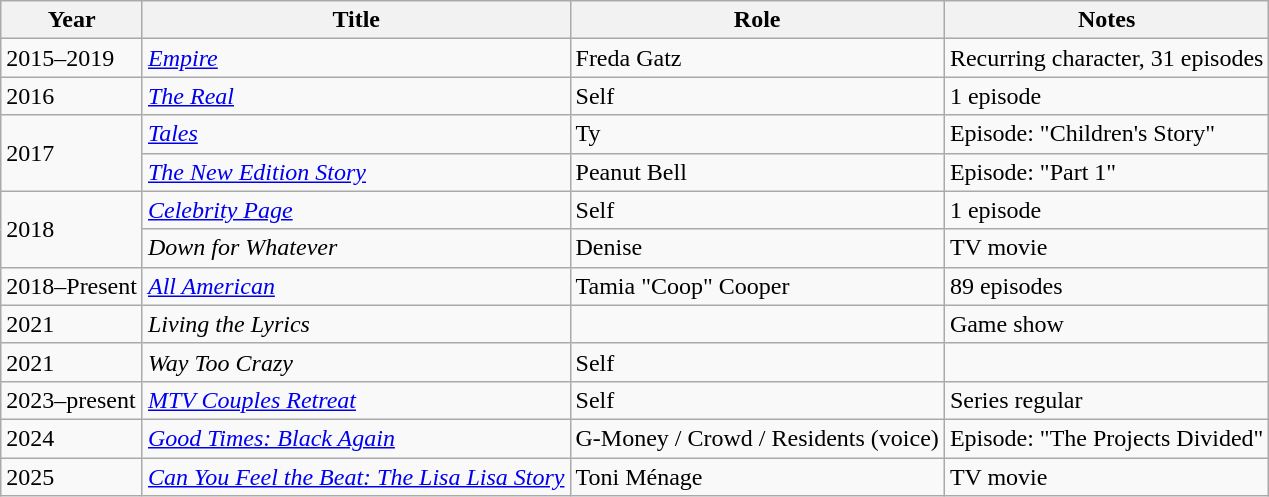<table class="wikitable sortable">
<tr>
<th>Year</th>
<th>Title</th>
<th>Role</th>
<th class="unsortable">Notes</th>
</tr>
<tr>
<td>2015–2019</td>
<td><em><a href='#'>Empire</a></em></td>
<td>Freda Gatz</td>
<td>Recurring character, 31 episodes</td>
</tr>
<tr>
<td>2016</td>
<td><em><a href='#'>The Real</a></em></td>
<td>Self</td>
<td>1 episode</td>
</tr>
<tr>
<td rowspan="2">2017</td>
<td><em><a href='#'>Tales</a></em></td>
<td>Ty</td>
<td>Episode: "Children's Story"</td>
</tr>
<tr>
<td><em><a href='#'>The New Edition Story</a></em></td>
<td>Peanut Bell</td>
<td>Episode: "Part 1"</td>
</tr>
<tr>
<td rowspan="2">2018</td>
<td><em><a href='#'>Celebrity Page</a></em></td>
<td>Self</td>
<td>1 episode</td>
</tr>
<tr>
<td><em>Down for Whatever</em></td>
<td>Denise</td>
<td>TV movie</td>
</tr>
<tr>
<td>2018–Present</td>
<td><em><a href='#'>All American</a></em></td>
<td>Tamia "Coop" Cooper</td>
<td>89 episodes</td>
</tr>
<tr>
<td>2021</td>
<td><em>Living the Lyrics</em></td>
<td></td>
<td>Game show</td>
</tr>
<tr>
<td>2021</td>
<td><em>Way Too Crazy</em></td>
<td>Self</td>
<td></td>
</tr>
<tr>
<td>2023–present</td>
<td><em><a href='#'>MTV Couples Retreat</a></em></td>
<td>Self</td>
<td>Series regular</td>
</tr>
<tr>
<td>2024</td>
<td><em><a href='#'>Good Times: Black Again</a></em></td>
<td>G-Money / Crowd / Residents (voice)</td>
<td>Episode: "The Projects Divided"</td>
</tr>
<tr>
<td>2025</td>
<td><em><a href='#'>Can You Feel the Beat: The Lisa Lisa Story</a></em></td>
<td>Toni Ménage</td>
<td>TV movie</td>
</tr>
</table>
